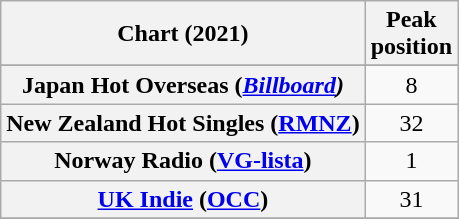<table class="wikitable sortable plainrowheaders" style="text-align:center">
<tr>
<th scope="col">Chart (2021)</th>
<th scope="col">Peak<br>position</th>
</tr>
<tr>
</tr>
<tr>
</tr>
<tr>
<th scope="row">Japan Hot Overseas (<em><a href='#'>Billboard</a>)</th>
<td>8</td>
</tr>
<tr>
<th scope="row">New Zealand Hot Singles (<a href='#'>RMNZ</a>)</th>
<td>32</td>
</tr>
<tr>
<th scope="row">Norway Radio (<a href='#'>VG-lista</a>)</th>
<td>1</td>
</tr>
<tr>
<th scope="row"><a href='#'>UK Indie</a> (<a href='#'>OCC</a>)</th>
<td>31</td>
</tr>
<tr>
</tr>
<tr>
</tr>
</table>
